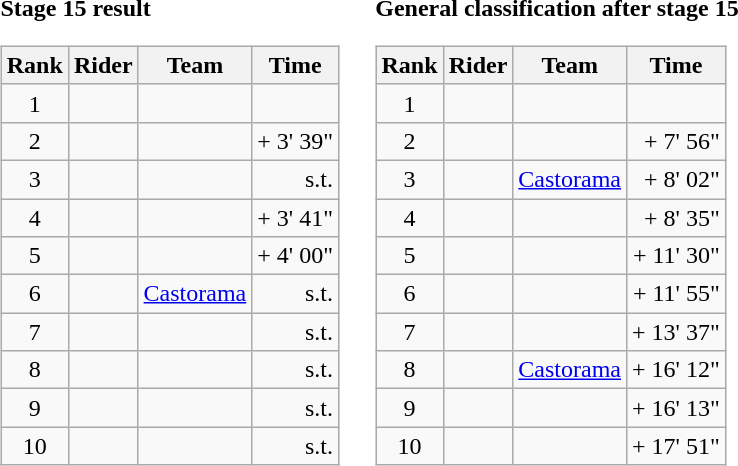<table>
<tr>
<td><strong>Stage 15 result</strong><br><table class="wikitable">
<tr>
<th scope="col">Rank</th>
<th scope="col">Rider</th>
<th scope="col">Team</th>
<th scope="col">Time</th>
</tr>
<tr>
<td style="text-align:center;">1</td>
<td></td>
<td></td>
<td style="text-align:right;"></td>
</tr>
<tr>
<td style="text-align:center;">2</td>
<td></td>
<td></td>
<td style="text-align:right;">+ 3' 39"</td>
</tr>
<tr>
<td style="text-align:center;">3</td>
<td></td>
<td></td>
<td style="text-align:right;">s.t.</td>
</tr>
<tr>
<td style="text-align:center;">4</td>
<td></td>
<td></td>
<td style="text-align:right;">+ 3' 41"</td>
</tr>
<tr>
<td style="text-align:center;">5</td>
<td></td>
<td></td>
<td style="text-align:right;">+ 4' 00"</td>
</tr>
<tr>
<td style="text-align:center;">6</td>
<td></td>
<td><a href='#'>Castorama</a></td>
<td style="text-align:right;">s.t.</td>
</tr>
<tr>
<td style="text-align:center;">7</td>
<td></td>
<td></td>
<td style="text-align:right;">s.t.</td>
</tr>
<tr>
<td style="text-align:center;">8</td>
<td></td>
<td></td>
<td style="text-align:right;">s.t.</td>
</tr>
<tr>
<td style="text-align:center;">9</td>
<td> </td>
<td></td>
<td style="text-align:right;">s.t.</td>
</tr>
<tr>
<td style="text-align:center;">10</td>
<td></td>
<td></td>
<td style="text-align:right;">s.t.</td>
</tr>
</table>
</td>
<td></td>
<td><strong>General classification after stage 15</strong><br><table class="wikitable">
<tr>
<th scope="col">Rank</th>
<th scope="col">Rider</th>
<th scope="col">Team</th>
<th scope="col">Time</th>
</tr>
<tr>
<td style="text-align:center;">1</td>
<td> </td>
<td></td>
<td style="text-align:right;"></td>
</tr>
<tr>
<td style="text-align:center;">2</td>
<td></td>
<td></td>
<td style="text-align:right;">+ 7' 56"</td>
</tr>
<tr>
<td style="text-align:center;">3</td>
<td></td>
<td><a href='#'>Castorama</a></td>
<td style="text-align:right;">+ 8' 02"</td>
</tr>
<tr>
<td style="text-align:center;">4</td>
<td></td>
<td></td>
<td style="text-align:right;">+ 8' 35"</td>
</tr>
<tr>
<td style="text-align:center;">5</td>
<td></td>
<td></td>
<td style="text-align:right;">+ 11' 30"</td>
</tr>
<tr>
<td style="text-align:center;">6</td>
<td></td>
<td></td>
<td style="text-align:right;">+ 11' 55"</td>
</tr>
<tr>
<td style="text-align:center;">7</td>
<td></td>
<td></td>
<td style="text-align:right;">+ 13' 37"</td>
</tr>
<tr>
<td style="text-align:center;">8</td>
<td></td>
<td><a href='#'>Castorama</a></td>
<td style="text-align:right;">+ 16' 12"</td>
</tr>
<tr>
<td style="text-align:center;">9</td>
<td></td>
<td></td>
<td style="text-align:right;">+ 16' 13"</td>
</tr>
<tr>
<td style="text-align:center;">10</td>
<td></td>
<td></td>
<td style="text-align:right;">+ 17' 51"</td>
</tr>
</table>
</td>
</tr>
</table>
